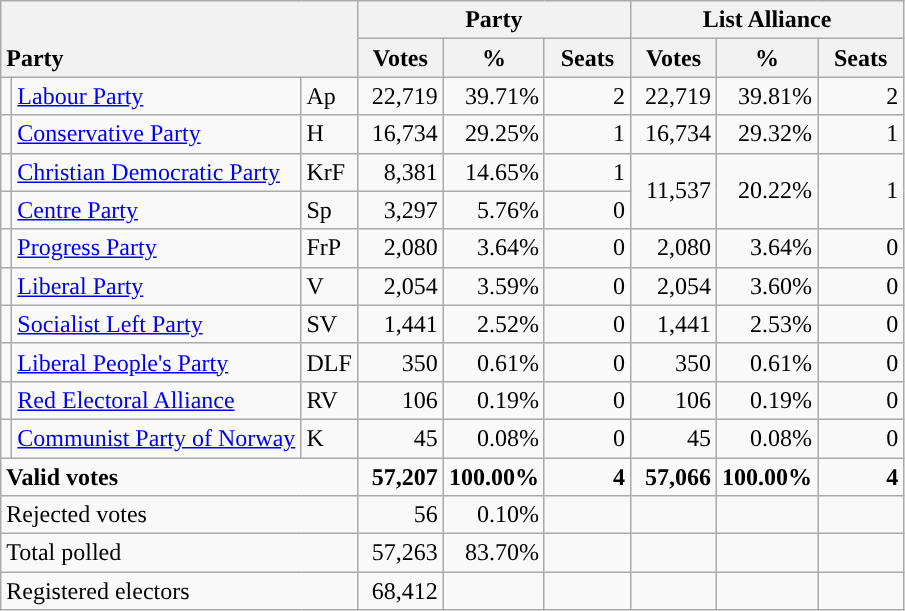<table class="wikitable" border="1" style="text-align:right;">
<tr>
<th style="text-align:left;" valign=bottom rowspan=2 colspan=3>Party</th>
<th colspan=3>Party</th>
<th colspan=3>List Alliance</th>
</tr>
<tr>
<th align=center valign=bottom width="50">Votes</th>
<th align=center valign=bottom width="50">%</th>
<th align=center valign=bottom width="50">Seats</th>
<th align=center valign=bottom width="50">Votes</th>
<th align=center valign=bottom width="50">%</th>
<th align=center valign=bottom width="50">Seats</th>
</tr>
<tr>
<td style="color:inherit;background:"></td>
<td align=left><a href='#'>Labour Party</a></td>
<td align=left>Ap</td>
<td>22,719</td>
<td>39.71%</td>
<td>2</td>
<td>22,719</td>
<td>39.81%</td>
<td>2</td>
</tr>
<tr>
<td style="color:inherit;background:"></td>
<td align=left><a href='#'>Conservative Party</a></td>
<td align=left>H</td>
<td>16,734</td>
<td>29.25%</td>
<td>1</td>
<td>16,734</td>
<td>29.32%</td>
<td>1</td>
</tr>
<tr>
<td style="color:inherit;background:"></td>
<td align=left><a href='#'>Christian Democratic Party</a></td>
<td align=left>KrF</td>
<td>8,381</td>
<td>14.65%</td>
<td>1</td>
<td rowspan=2>11,537</td>
<td rowspan=2>20.22%</td>
<td rowspan=2>1</td>
</tr>
<tr>
<td style="color:inherit;background:"></td>
<td align=left><a href='#'>Centre Party</a></td>
<td align=left>Sp</td>
<td>3,297</td>
<td>5.76%</td>
<td>0</td>
</tr>
<tr>
<td style="color:inherit;background:"></td>
<td align=left><a href='#'>Progress Party</a></td>
<td align=left>FrP</td>
<td>2,080</td>
<td>3.64%</td>
<td>0</td>
<td>2,080</td>
<td>3.64%</td>
<td>0</td>
</tr>
<tr>
<td style="color:inherit;background:"></td>
<td align=left><a href='#'>Liberal Party</a></td>
<td align=left>V</td>
<td>2,054</td>
<td>3.59%</td>
<td>0</td>
<td>2,054</td>
<td>3.60%</td>
<td>0</td>
</tr>
<tr>
<td style="color:inherit;background:"></td>
<td align=left><a href='#'>Socialist Left Party</a></td>
<td align=left>SV</td>
<td>1,441</td>
<td>2.52%</td>
<td>0</td>
<td>1,441</td>
<td>2.53%</td>
<td>0</td>
</tr>
<tr>
<td style="color:inherit;background:"></td>
<td align=left><a href='#'>Liberal People's Party</a></td>
<td align=left>DLF</td>
<td>350</td>
<td>0.61%</td>
<td>0</td>
<td>350</td>
<td>0.61%</td>
<td>0</td>
</tr>
<tr>
<td style="color:inherit;background:"></td>
<td align=left><a href='#'>Red Electoral Alliance</a></td>
<td align=left>RV</td>
<td>106</td>
<td>0.19%</td>
<td>0</td>
<td>106</td>
<td>0.19%</td>
<td>0</td>
</tr>
<tr>
<td style="color:inherit;background:"></td>
<td align=left><a href='#'>Communist Party of Norway</a></td>
<td align=left>K</td>
<td>45</td>
<td>0.08%</td>
<td>0</td>
<td>45</td>
<td>0.08%</td>
<td>0</td>
</tr>
<tr style="font-weight:bold">
<td align=left colspan=3>Valid votes</td>
<td>57,207</td>
<td>100.00%</td>
<td>4</td>
<td>57,066</td>
<td>100.00%</td>
<td>4</td>
</tr>
<tr>
<td align=left colspan=3>Rejected votes</td>
<td>56</td>
<td>0.10%</td>
<td></td>
<td></td>
<td></td>
<td></td>
</tr>
<tr>
<td align=left colspan=3>Total polled</td>
<td>57,263</td>
<td>83.70%</td>
<td></td>
<td></td>
<td></td>
<td></td>
</tr>
<tr>
<td align=left colspan=3>Registered electors</td>
<td>68,412</td>
<td></td>
<td></td>
<td></td>
<td></td>
</tr>
</table>
